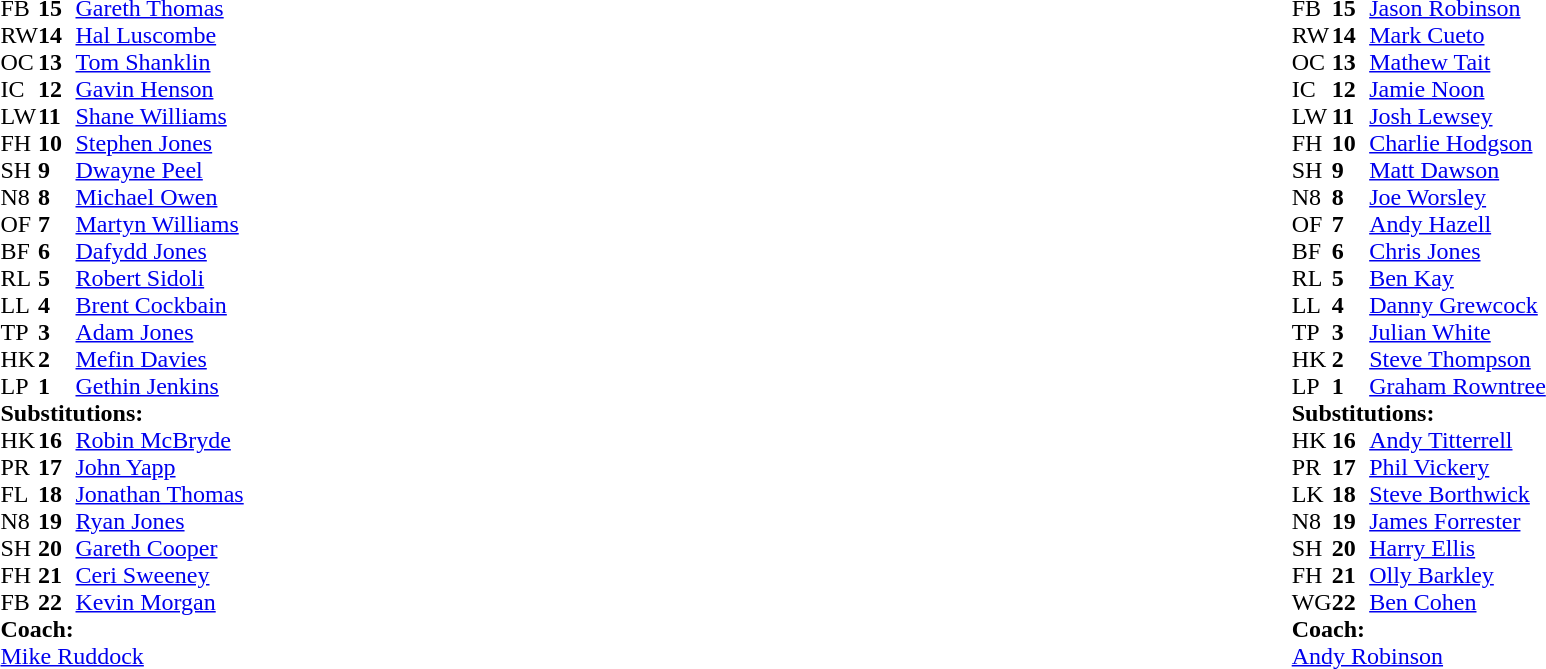<table width="100%">
<tr>
<td style="vertical-align:top" width="50%"><br><table cellspacing="0" cellpadding="0">
<tr>
<th width="25"></th>
<th width="25"></th>
</tr>
<tr>
<td>FB</td>
<td><strong>15</strong></td>
<td><a href='#'>Gareth Thomas</a></td>
<td></td>
</tr>
<tr>
<td>RW</td>
<td><strong>14</strong></td>
<td><a href='#'>Hal Luscombe</a></td>
<td></td>
<td></td>
</tr>
<tr>
<td>OC</td>
<td><strong>13</strong></td>
<td><a href='#'>Tom Shanklin</a></td>
</tr>
<tr>
<td>IC</td>
<td><strong>12</strong></td>
<td><a href='#'>Gavin Henson</a></td>
</tr>
<tr>
<td>LW</td>
<td><strong>11</strong></td>
<td><a href='#'>Shane Williams</a></td>
</tr>
<tr>
<td>FH</td>
<td><strong>10</strong></td>
<td><a href='#'>Stephen Jones</a></td>
</tr>
<tr>
<td>SH</td>
<td><strong>9</strong></td>
<td><a href='#'>Dwayne Peel</a></td>
<td></td>
<td></td>
</tr>
<tr>
<td>N8</td>
<td><strong>8</strong></td>
<td><a href='#'>Michael Owen</a></td>
</tr>
<tr>
<td>OF</td>
<td><strong>7</strong></td>
<td><a href='#'>Martyn Williams</a></td>
</tr>
<tr>
<td>BF</td>
<td><strong>6</strong></td>
<td><a href='#'>Dafydd Jones</a></td>
<td></td>
<td></td>
</tr>
<tr>
<td>RL</td>
<td><strong>5</strong></td>
<td><a href='#'>Robert Sidoli</a></td>
</tr>
<tr>
<td>LL</td>
<td><strong>4</strong></td>
<td><a href='#'>Brent Cockbain</a></td>
<td></td>
<td></td>
</tr>
<tr>
<td>TP</td>
<td><strong>3</strong></td>
<td><a href='#'>Adam Jones</a></td>
<td></td>
<td></td>
</tr>
<tr>
<td>HK</td>
<td><strong>2</strong></td>
<td><a href='#'>Mefin Davies</a></td>
</tr>
<tr>
<td>LP</td>
<td><strong>1</strong></td>
<td><a href='#'>Gethin Jenkins</a></td>
</tr>
<tr>
<td colspan="4"><strong>Substitutions:</strong></td>
</tr>
<tr>
<td>HK</td>
<td><strong>16</strong></td>
<td><a href='#'>Robin McBryde</a></td>
</tr>
<tr>
<td>PR</td>
<td><strong>17</strong></td>
<td><a href='#'>John Yapp</a></td>
<td></td>
<td></td>
</tr>
<tr>
<td>FL</td>
<td><strong>18</strong></td>
<td><a href='#'>Jonathan Thomas</a></td>
<td></td>
<td></td>
</tr>
<tr>
<td>N8</td>
<td><strong>19</strong></td>
<td><a href='#'>Ryan Jones</a></td>
<td></td>
<td></td>
</tr>
<tr>
<td>SH</td>
<td><strong>20</strong></td>
<td><a href='#'>Gareth Cooper</a></td>
<td></td>
<td></td>
</tr>
<tr>
<td>FH</td>
<td><strong>21</strong></td>
<td><a href='#'>Ceri Sweeney</a></td>
</tr>
<tr>
<td>FB</td>
<td><strong>22</strong></td>
<td><a href='#'>Kevin Morgan</a></td>
<td></td>
<td></td>
</tr>
<tr>
<td colspan="4"><strong>Coach:</strong></td>
</tr>
<tr>
<td colspan="4"><a href='#'>Mike Ruddock</a></td>
</tr>
</table>
</td>
<td style="vertical-align:top"></td>
<td style="vertical-align:top" width="50%"><br><table cellspacing="0" cellpadding="0" align="center">
<tr>
<th width="25"></th>
<th width="25"></th>
</tr>
<tr>
<td>FB</td>
<td><strong>15</strong></td>
<td><a href='#'>Jason Robinson</a></td>
</tr>
<tr>
<td>RW</td>
<td><strong>14</strong></td>
<td><a href='#'>Mark Cueto</a></td>
</tr>
<tr>
<td>OC</td>
<td><strong>13</strong></td>
<td><a href='#'>Mathew Tait</a></td>
<td></td>
<td></td>
</tr>
<tr>
<td>IC</td>
<td><strong>12</strong></td>
<td><a href='#'>Jamie Noon</a></td>
</tr>
<tr>
<td>LW</td>
<td><strong>11</strong></td>
<td><a href='#'>Josh Lewsey</a></td>
</tr>
<tr>
<td>FH</td>
<td><strong>10</strong></td>
<td><a href='#'>Charlie Hodgson</a></td>
</tr>
<tr>
<td>SH</td>
<td><strong>9</strong></td>
<td><a href='#'>Matt Dawson</a></td>
<td></td>
<td></td>
</tr>
<tr>
<td>N8</td>
<td><strong>8</strong></td>
<td><a href='#'>Joe Worsley</a></td>
<td></td>
<td></td>
<td></td>
</tr>
<tr>
<td>OF</td>
<td><strong>7</strong></td>
<td><a href='#'>Andy Hazell</a></td>
</tr>
<tr>
<td>BF</td>
<td><strong>6</strong></td>
<td><a href='#'>Chris Jones</a></td>
</tr>
<tr>
<td>RL</td>
<td><strong>5</strong></td>
<td><a href='#'>Ben Kay</a></td>
</tr>
<tr>
<td>LL</td>
<td><strong>4</strong></td>
<td><a href='#'>Danny Grewcock</a></td>
<td></td>
<td></td>
</tr>
<tr>
<td>TP</td>
<td><strong>3</strong></td>
<td><a href='#'>Julian White</a></td>
<td></td>
<td></td>
<td></td>
</tr>
<tr>
<td>HK</td>
<td><strong>2</strong></td>
<td><a href='#'>Steve Thompson</a></td>
</tr>
<tr>
<td>LP</td>
<td><strong>1</strong></td>
<td><a href='#'>Graham Rowntree</a></td>
<td></td>
<td></td>
<td></td>
</tr>
<tr>
<td colspan="4"><strong>Substitutions:</strong></td>
</tr>
<tr>
<td>HK</td>
<td><strong>16</strong></td>
<td><a href='#'>Andy Titterrell</a></td>
</tr>
<tr>
<td>PR</td>
<td><strong>17</strong></td>
<td><a href='#'>Phil Vickery</a></td>
<td></td>
<td></td>
</tr>
<tr>
<td>LK</td>
<td><strong>18</strong></td>
<td><a href='#'>Steve Borthwick</a></td>
<td></td>
<td></td>
</tr>
<tr>
<td>N8</td>
<td><strong>19</strong></td>
<td><a href='#'>James Forrester</a></td>
<td></td>
<td></td>
<td></td>
</tr>
<tr>
<td>SH</td>
<td><strong>20</strong></td>
<td><a href='#'>Harry Ellis</a></td>
<td></td>
<td></td>
</tr>
<tr>
<td>FH</td>
<td><strong>21</strong></td>
<td><a href='#'>Olly Barkley</a></td>
<td></td>
<td></td>
</tr>
<tr>
<td>WG</td>
<td><strong>22</strong></td>
<td><a href='#'>Ben Cohen</a></td>
</tr>
<tr>
<td colspan="4"><strong>Coach:</strong></td>
</tr>
<tr>
<td colspan="4"><a href='#'>Andy Robinson</a></td>
</tr>
</table>
</td>
</tr>
</table>
